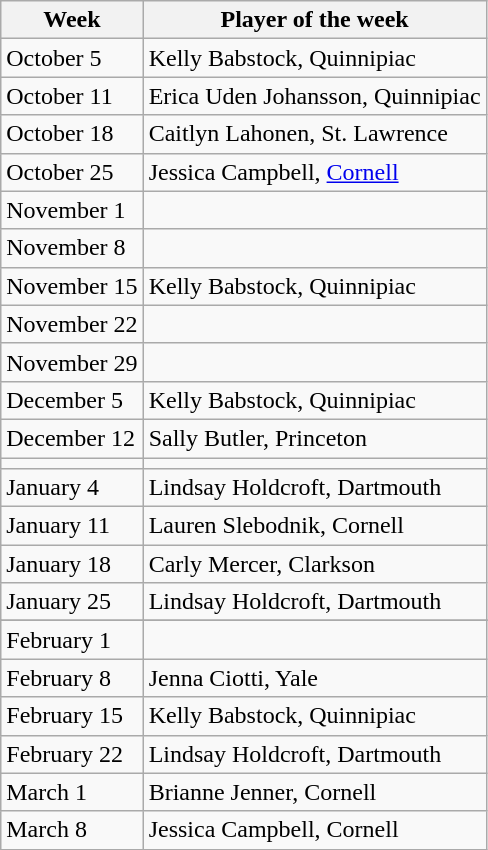<table class="wikitable" border="1">
<tr>
<th>Week</th>
<th>Player of the week</th>
</tr>
<tr>
<td>October 5</td>
<td>Kelly Babstock, Quinnipiac</td>
</tr>
<tr>
<td>October 11</td>
<td>Erica Uden Johansson, Quinnipiac</td>
</tr>
<tr>
<td>October 18</td>
<td>Caitlyn Lahonen, St. Lawrence</td>
</tr>
<tr>
<td>October 25</td>
<td>Jessica Campbell, <a href='#'>Cornell</a></td>
</tr>
<tr>
<td>November 1</td>
<td></td>
</tr>
<tr>
<td>November 8</td>
<td></td>
</tr>
<tr>
<td>November 15</td>
<td>Kelly Babstock, Quinnipiac</td>
</tr>
<tr>
<td>November 22</td>
<td></td>
</tr>
<tr>
<td>November 29</td>
<td></td>
</tr>
<tr>
<td>December 5</td>
<td>Kelly Babstock, Quinnipiac</td>
</tr>
<tr>
<td>December 12</td>
<td>Sally Butler, Princeton</td>
</tr>
<tr>
<td></td>
<td></td>
</tr>
<tr>
<td>January 4</td>
<td>Lindsay Holdcroft, Dartmouth</td>
</tr>
<tr>
<td>January 11</td>
<td>Lauren Slebodnik, Cornell</td>
</tr>
<tr>
<td>January 18</td>
<td>Carly Mercer, Clarkson</td>
</tr>
<tr>
<td>January 25</td>
<td>Lindsay Holdcroft, Dartmouth</td>
</tr>
<tr>
</tr>
<tr>
<td>February 1</td>
<td></td>
</tr>
<tr>
<td>February 8</td>
<td>Jenna Ciotti, Yale</td>
</tr>
<tr>
<td>February 15</td>
<td>Kelly Babstock, Quinnipiac</td>
</tr>
<tr>
<td>February 22</td>
<td>Lindsay Holdcroft, Dartmouth</td>
</tr>
<tr>
<td>March 1</td>
<td>Brianne Jenner, Cornell</td>
</tr>
<tr>
<td>March 8</td>
<td>Jessica Campbell, Cornell</td>
</tr>
</table>
